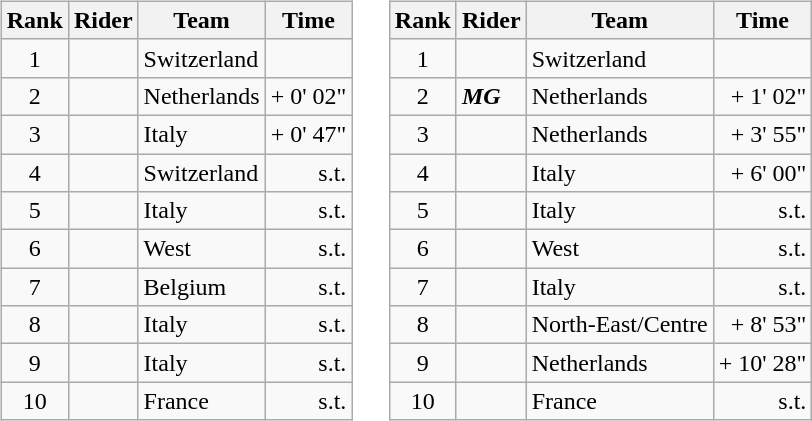<table>
<tr>
<td><br><table class="wikitable">
<tr>
<th scope="col">Rank</th>
<th scope="col">Rider</th>
<th scope="col">Team</th>
<th scope="col">Time</th>
</tr>
<tr>
<td style="text-align:center;">1</td>
<td>  </td>
<td>Switzerland</td>
<td style="text-align:right;"></td>
</tr>
<tr>
<td style="text-align:center;">2</td>
<td></td>
<td>Netherlands</td>
<td style="text-align:right;">+ 0' 02"</td>
</tr>
<tr>
<td style="text-align:center;">3</td>
<td></td>
<td>Italy</td>
<td style="text-align:right;">+ 0' 47"</td>
</tr>
<tr>
<td style="text-align:center;">4</td>
<td></td>
<td>Switzerland</td>
<td style="text-align:right;">s.t.</td>
</tr>
<tr>
<td style="text-align:center;">5</td>
<td></td>
<td>Italy</td>
<td style="text-align:right;">s.t.</td>
</tr>
<tr>
<td style="text-align:center;">6</td>
<td></td>
<td>West</td>
<td style="text-align:right;">s.t.</td>
</tr>
<tr>
<td style="text-align:center;">7</td>
<td></td>
<td>Belgium</td>
<td style="text-align:right;">s.t.</td>
</tr>
<tr>
<td style="text-align:center;">8</td>
<td></td>
<td>Italy</td>
<td style="text-align:right;">s.t.</td>
</tr>
<tr>
<td style="text-align:center;">9</td>
<td></td>
<td>Italy</td>
<td style="text-align:right;">s.t.</td>
</tr>
<tr>
<td style="text-align:center;">10</td>
<td></td>
<td>France</td>
<td style="text-align:right;">s.t.</td>
</tr>
</table>
</td>
<td></td>
<td><br><table class="wikitable">
<tr>
<th scope="col">Rank</th>
<th scope="col">Rider</th>
<th scope="col">Team</th>
<th scope="col">Time</th>
</tr>
<tr>
<td style="text-align:center;">1</td>
<td>  </td>
<td>Switzerland</td>
<td style="text-align:right;"></td>
</tr>
<tr>
<td style="text-align:center;">2</td>
<td> <strong><em>MG</em></strong></td>
<td>Netherlands</td>
<td style="text-align:right;">+ 1' 02"</td>
</tr>
<tr>
<td style="text-align:center;">3</td>
<td></td>
<td>Netherlands</td>
<td style="text-align:right;">+ 3' 55"</td>
</tr>
<tr>
<td style="text-align:center;">4</td>
<td></td>
<td>Italy</td>
<td style="text-align:right;">+ 6' 00"</td>
</tr>
<tr>
<td style="text-align:center;">5</td>
<td></td>
<td>Italy</td>
<td style="text-align:right;">s.t.</td>
</tr>
<tr>
<td style="text-align:center;">6</td>
<td></td>
<td>West</td>
<td style="text-align:right;">s.t.</td>
</tr>
<tr>
<td style="text-align:center;">7</td>
<td></td>
<td>Italy</td>
<td style="text-align:right;">s.t.</td>
</tr>
<tr>
<td style="text-align:center;">8</td>
<td></td>
<td>North-East/Centre</td>
<td style="text-align:right;">+ 8' 53"</td>
</tr>
<tr>
<td style="text-align:center;">9</td>
<td></td>
<td>Netherlands</td>
<td style="text-align:right;">+ 10' 28"</td>
</tr>
<tr>
<td style="text-align:center;">10</td>
<td></td>
<td>France</td>
<td style="text-align:right;">s.t.</td>
</tr>
</table>
</td>
</tr>
</table>
